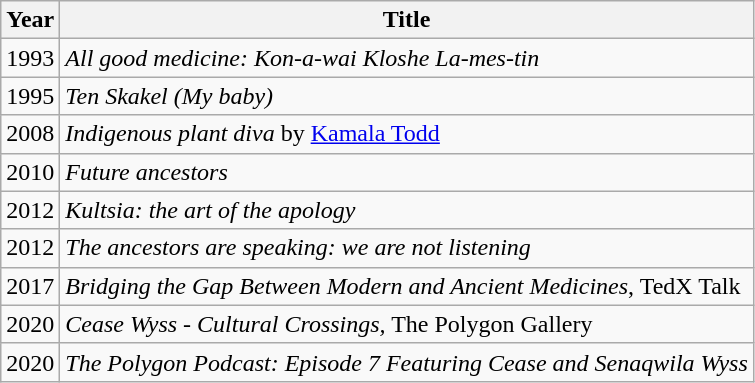<table class="wikitable">
<tr>
<th>Year</th>
<th>Title</th>
</tr>
<tr>
<td>1993</td>
<td><em>All good medicine: Kon-a-wai Kloshe La-mes-tin</em></td>
</tr>
<tr>
<td>1995</td>
<td><em>Ten Skakel (My baby)</em></td>
</tr>
<tr>
<td>2008</td>
<td><em>Indigenous plant diva</em> by <a href='#'>Kamala Todd</a></td>
</tr>
<tr>
<td>2010</td>
<td><em>Future ancestors</em></td>
</tr>
<tr>
<td>2012</td>
<td><em>Kultsia: the art of the apology</em></td>
</tr>
<tr>
<td>2012</td>
<td><em>The ancestors are speaking: we are not listening</em></td>
</tr>
<tr>
<td>2017</td>
<td><em>Bridging the Gap Between Modern and Ancient Medicines</em>, TedX Talk</td>
</tr>
<tr>
<td>2020</td>
<td><em>Cease Wyss - Cultural Crossings,</em> The Polygon Gallery</td>
</tr>
<tr>
<td>2020</td>
<td><em>The Polygon Podcast: Episode 7 Featuring Cease and Senaqwila Wyss</em></td>
</tr>
</table>
